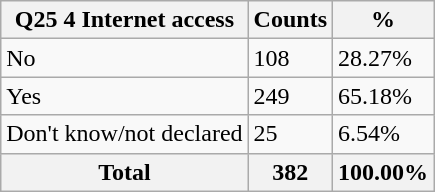<table class="wikitable sortable">
<tr>
<th>Q25 4 Internet access</th>
<th>Counts</th>
<th>%</th>
</tr>
<tr>
<td>No</td>
<td>108</td>
<td>28.27%</td>
</tr>
<tr>
<td>Yes</td>
<td>249</td>
<td>65.18%</td>
</tr>
<tr>
<td>Don't know/not declared</td>
<td>25</td>
<td>6.54%</td>
</tr>
<tr>
<th>Total</th>
<th>382</th>
<th>100.00%</th>
</tr>
</table>
